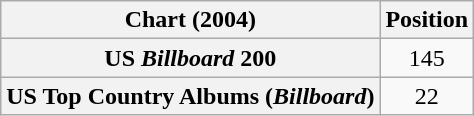<table class="wikitable sortable plainrowheaders" style="text-align:center">
<tr>
<th scope="col">Chart (2004)</th>
<th scope="col">Position</th>
</tr>
<tr>
<th scope="row">US <em>Billboard</em> 200</th>
<td>145</td>
</tr>
<tr>
<th scope="row">US Top Country Albums (<em>Billboard</em>)</th>
<td>22</td>
</tr>
</table>
